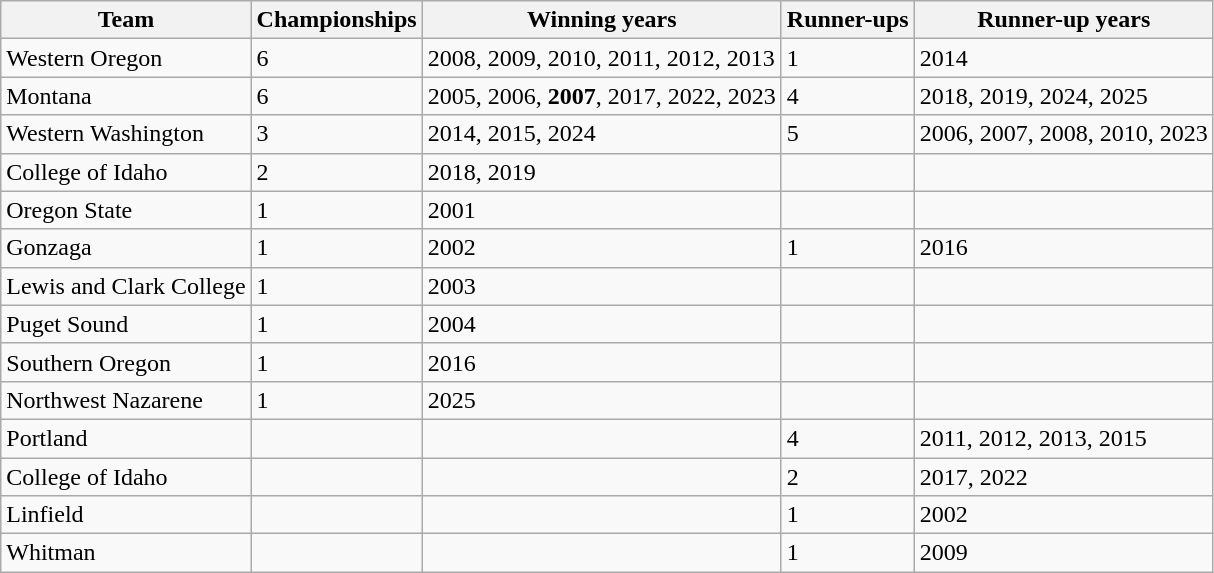<table class="wikitable sortable">
<tr>
<th>Team</th>
<th>Championships</th>
<th>Winning years</th>
<th>Runner-ups</th>
<th>Runner-up years</th>
</tr>
<tr>
<td>Western Oregon</td>
<td>6</td>
<td>2008, 2009, 2010, 2011, 2012, 2013</td>
<td>1</td>
<td>2014</td>
</tr>
<tr>
<td>Montana</td>
<td>6</td>
<td>2005, 2006, <strong>2007</strong>, 2017, 2022, 2023</td>
<td>4</td>
<td>2018, 2019, 2024, 2025</td>
</tr>
<tr>
<td>Western Washington</td>
<td>3</td>
<td>2014, 2015, 2024</td>
<td>5</td>
<td>2006, 2007, 2008, 2010, 2023</td>
</tr>
<tr>
<td>College of Idaho</td>
<td>2</td>
<td>2018, 2019</td>
<td></td>
<td></td>
</tr>
<tr>
<td>Oregon State</td>
<td>1</td>
<td>2001</td>
<td></td>
<td></td>
</tr>
<tr>
<td>Gonzaga</td>
<td>1</td>
<td>2002</td>
<td>1</td>
<td>2016</td>
</tr>
<tr>
<td>Lewis and Clark College</td>
<td>1</td>
<td>2003</td>
<td></td>
<td></td>
</tr>
<tr>
<td>Puget Sound</td>
<td>1</td>
<td>2004</td>
<td></td>
<td></td>
</tr>
<tr>
<td>Southern Oregon</td>
<td>1</td>
<td>2016</td>
<td></td>
<td></td>
</tr>
<tr>
<td>Northwest Nazarene</td>
<td>1</td>
<td>2025</td>
<td></td>
<td></td>
</tr>
<tr>
<td>Portland</td>
<td></td>
<td></td>
<td>4</td>
<td>2011, 2012, 2013, 2015</td>
</tr>
<tr>
<td>College of Idaho</td>
<td></td>
<td></td>
<td>2</td>
<td>2017, 2022</td>
</tr>
<tr>
<td>Linfield</td>
<td></td>
<td></td>
<td>1</td>
<td>2002</td>
</tr>
<tr>
<td>Whitman</td>
<td></td>
<td></td>
<td>1</td>
<td>2009</td>
</tr>
</table>
